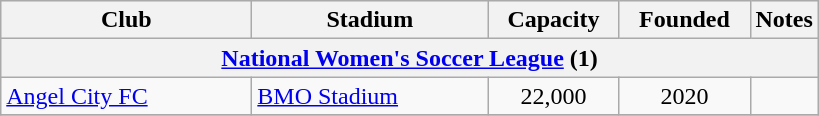<table class="wikitable">
<tr style="background:#efefef;">
<th width=160px>Club</th>
<th width=150px>Stadium</th>
<th width=80px>Capacity</th>
<th width=80px>Founded</th>
<th>Notes</th>
</tr>
<tr>
<th colspan=5><a href='#'>National Women's Soccer League</a> (1)</th>
</tr>
<tr>
<td><a href='#'>Angel City FC</a></td>
<td><a href='#'>BMO Stadium</a></td>
<td align=center>22,000</td>
<td align=center>2020</td>
<td style="font-size: 80%"></td>
</tr>
<tr>
</tr>
</table>
